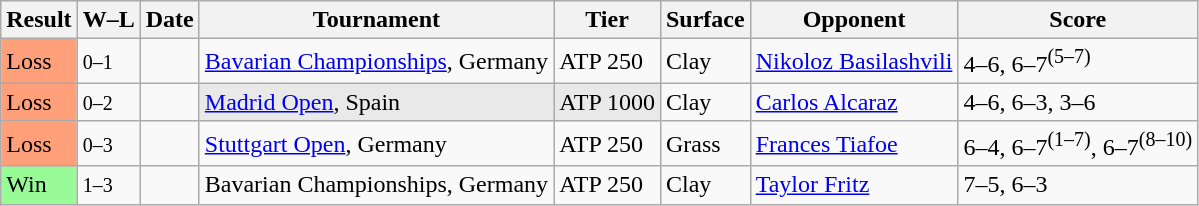<table class="sortable wikitable nowrap">
<tr>
<th>Result</th>
<th class="unsortable">W–L</th>
<th>Date</th>
<th>Tournament</th>
<th>Tier</th>
<th>Surface</th>
<th>Opponent</th>
<th class="unsortable">Score</th>
</tr>
<tr>
<td bgcolor=ffa07a>Loss</td>
<td><small>0–1</small></td>
<td><a href='#'></a></td>
<td><a href='#'>Bavarian Championships</a>, Germany</td>
<td>ATP 250</td>
<td>Clay</td>
<td> <a href='#'>Nikoloz Basilashvili</a></td>
<td>4–6, 6–7<sup>(5–7)</sup></td>
</tr>
<tr>
<td bgcolor=ffa07a>Loss</td>
<td><small>0–2</small></td>
<td><a href='#'></a></td>
<td bgcolor=e9e9e9><a href='#'>Madrid Open</a>, Spain</td>
<td bgcolor=e9e9e9>ATP 1000</td>
<td>Clay</td>
<td> <a href='#'>Carlos Alcaraz</a></td>
<td>4–6, 6–3, 3–6</td>
</tr>
<tr>
<td bgcolor=ffa07a>Loss</td>
<td><small>0–3</small></td>
<td><a href='#'></a></td>
<td><a href='#'>Stuttgart Open</a>, Germany</td>
<td>ATP 250</td>
<td>Grass</td>
<td> <a href='#'>Frances Tiafoe</a></td>
<td>6–4, 6–7<sup>(1–7)</sup>, 6–7<sup>(8–10)</sup></td>
</tr>
<tr>
<td bgcolor=98fb98>Win</td>
<td><small>1–3</small></td>
<td><a href='#'></a></td>
<td>Bavarian Championships, Germany</td>
<td>ATP 250</td>
<td>Clay</td>
<td> <a href='#'>Taylor Fritz</a></td>
<td>7–5, 6–3</td>
</tr>
</table>
